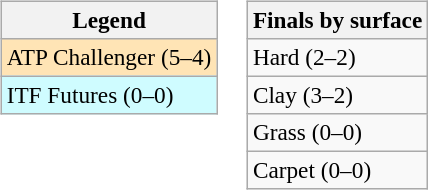<table>
<tr valign=top>
<td><br><table class=wikitable style=font-size:97%>
<tr>
<th>Legend</th>
</tr>
<tr bgcolor=moccasin>
<td>ATP Challenger (5–4)</td>
</tr>
<tr bgcolor=cffcff>
<td>ITF Futures (0–0)</td>
</tr>
</table>
</td>
<td><br><table class=wikitable style=font-size:97%>
<tr>
<th>Finals by surface</th>
</tr>
<tr>
<td>Hard (2–2)</td>
</tr>
<tr>
<td>Clay (3–2)</td>
</tr>
<tr>
<td>Grass (0–0)</td>
</tr>
<tr>
<td>Carpet (0–0)</td>
</tr>
</table>
</td>
</tr>
</table>
